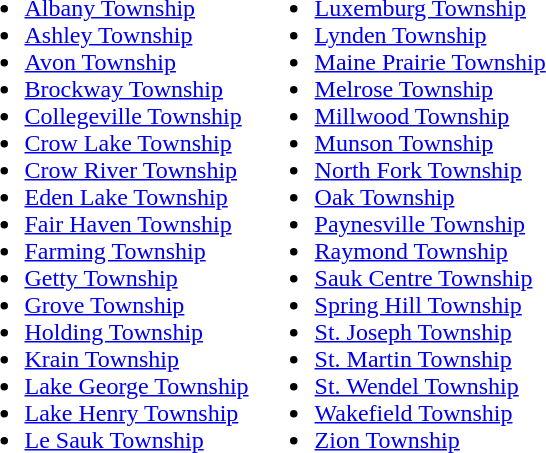<table ----- valign="top">
<tr>
<td><br><ul><li><a href='#'>Albany Township</a></li><li><a href='#'>Ashley Township</a></li><li><a href='#'>Avon Township</a></li><li><a href='#'>Brockway Township</a></li><li><a href='#'>Collegeville Township</a></li><li><a href='#'>Crow Lake Township</a></li><li><a href='#'>Crow River Township</a></li><li><a href='#'>Eden Lake Township</a></li><li><a href='#'>Fair Haven Township</a></li><li><a href='#'>Farming Township</a></li><li><a href='#'>Getty Township</a></li><li><a href='#'>Grove Township</a></li><li><a href='#'>Holding Township</a></li><li><a href='#'>Krain Township</a></li><li><a href='#'>Lake George Township</a></li><li><a href='#'>Lake Henry Township</a></li><li><a href='#'>Le Sauk Township</a></li></ul></td>
<td><br><ul><li><a href='#'>Luxemburg Township</a></li><li><a href='#'>Lynden Township</a></li><li><a href='#'>Maine Prairie Township</a></li><li><a href='#'>Melrose Township</a></li><li><a href='#'>Millwood Township</a></li><li><a href='#'>Munson Township</a></li><li><a href='#'>North Fork Township</a></li><li><a href='#'>Oak Township</a></li><li><a href='#'>Paynesville Township</a></li><li><a href='#'>Raymond Township</a></li><li><a href='#'>Sauk Centre Township</a></li><li><a href='#'>Spring Hill Township</a></li><li><a href='#'>St. Joseph Township</a></li><li><a href='#'>St. Martin Township</a></li><li><a href='#'>St. Wendel Township</a></li><li><a href='#'>Wakefield Township</a></li><li><a href='#'>Zion Township</a></li></ul></td>
</tr>
</table>
